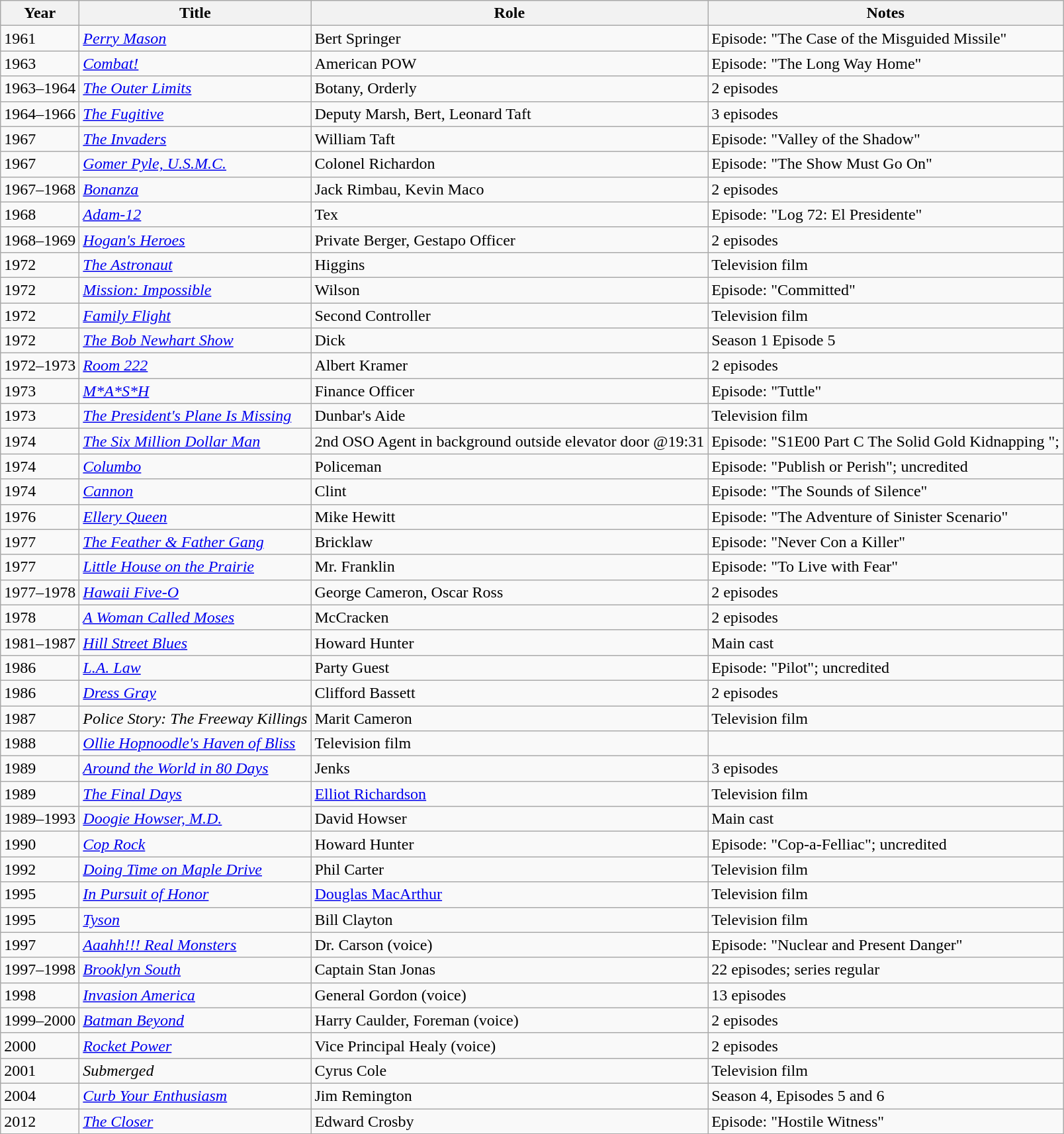<table class="wikitable sortable">
<tr>
<th>Year</th>
<th>Title</th>
<th>Role</th>
<th>Notes</th>
</tr>
<tr>
<td>1961</td>
<td><em><a href='#'>Perry Mason</a></em></td>
<td>Bert Springer</td>
<td>Episode: "The Case of the Misguided Missile"</td>
</tr>
<tr>
<td>1963</td>
<td><em><a href='#'>Combat!</a></em></td>
<td>American POW</td>
<td>Episode: "The Long Way Home"</td>
</tr>
<tr>
<td>1963–1964</td>
<td data-sort-value="Outer Limits, The"><em><a href='#'>The Outer Limits</a></em></td>
<td>Botany, Orderly</td>
<td>2 episodes</td>
</tr>
<tr>
<td>1964–1966</td>
<td data-sort-value="Fugitive, The"><em><a href='#'>The Fugitive</a></em></td>
<td>Deputy Marsh, Bert, Leonard Taft</td>
<td>3 episodes</td>
</tr>
<tr>
<td>1967</td>
<td data-sort-value="Invaders, The"><em><a href='#'>The Invaders</a></em></td>
<td>William Taft</td>
<td>Episode: "Valley of the Shadow"</td>
</tr>
<tr>
<td>1967</td>
<td><em><a href='#'>Gomer Pyle, U.S.M.C.</a></em></td>
<td>Colonel Richardon</td>
<td>Episode: "The Show Must Go On"</td>
</tr>
<tr>
<td>1967–1968</td>
<td><em><a href='#'>Bonanza</a></em></td>
<td>Jack Rimbau, Kevin Maco</td>
<td>2 episodes</td>
</tr>
<tr>
<td>1968</td>
<td><em><a href='#'>Adam-12</a></em></td>
<td>Tex</td>
<td>Episode: "Log 72: El Presidente"</td>
</tr>
<tr>
<td>1968–1969</td>
<td><em><a href='#'>Hogan's Heroes</a></em></td>
<td>Private Berger, Gestapo Officer</td>
<td>2 episodes</td>
</tr>
<tr>
<td>1972</td>
<td data-sort-value="Astronaut, The"><em><a href='#'>The Astronaut</a></em></td>
<td>Higgins</td>
<td>Television film</td>
</tr>
<tr>
<td>1972</td>
<td><em><a href='#'>Mission: Impossible</a></em></td>
<td>Wilson</td>
<td>Episode: "Committed"</td>
</tr>
<tr>
<td>1972</td>
<td><em><a href='#'>Family Flight</a></em></td>
<td>Second Controller</td>
<td>Television film</td>
</tr>
<tr>
<td>1972</td>
<td><em><a href='#'>The Bob Newhart Show</a></em></td>
<td>Dick</td>
<td>Season 1 Episode 5</td>
</tr>
<tr>
<td>1972–1973</td>
<td><em><a href='#'>Room 222</a></em></td>
<td>Albert Kramer</td>
<td>2 episodes</td>
</tr>
<tr>
<td>1973</td>
<td><em><a href='#'>M*A*S*H</a></em></td>
<td>Finance Officer</td>
<td>Episode: "Tuttle"</td>
</tr>
<tr>
<td>1973</td>
<td data-sort-value="President's Plane Is Missing, The"><em><a href='#'>The President's Plane Is Missing</a></em></td>
<td>Dunbar's Aide</td>
<td>Television film</td>
</tr>
<tr>
<td>1974</td>
<td><em><a href='#'>The Six Million Dollar Man</a></em></td>
<td>2nd OSO Agent in background outside elevator door @19:31</td>
<td>Episode: "S1E00 Part C The Solid Gold Kidnapping ";</td>
</tr>
<tr>
<td>1974</td>
<td><em><a href='#'>Columbo</a></em></td>
<td>Policeman</td>
<td>Episode: "Publish or Perish"; uncredited</td>
</tr>
<tr>
<td>1974</td>
<td><em><a href='#'>Cannon</a></em></td>
<td>Clint</td>
<td>Episode: "The Sounds of Silence"</td>
</tr>
<tr>
<td>1976</td>
<td><em><a href='#'>Ellery Queen</a></em></td>
<td>Mike Hewitt</td>
<td>Episode: "The Adventure of Sinister Scenario"</td>
</tr>
<tr>
<td>1977</td>
<td data-sort-value="Feather & Father Gang, The"><em><a href='#'>The Feather & Father Gang</a></em></td>
<td>Bricklaw</td>
<td>Episode: "Never Con a Killer"</td>
</tr>
<tr>
<td>1977</td>
<td><em><a href='#'>Little House on the Prairie</a></em></td>
<td>Mr. Franklin</td>
<td>Episode: "To Live with Fear"</td>
</tr>
<tr>
<td>1977–1978</td>
<td><em><a href='#'>Hawaii Five-O</a></em></td>
<td>George Cameron, Oscar Ross</td>
<td>2 episodes</td>
</tr>
<tr>
<td>1978</td>
<td data-sort-value="Woman Called Moses, A"><em><a href='#'>A Woman Called Moses</a></em></td>
<td>McCracken</td>
<td>2 episodes</td>
</tr>
<tr>
<td>1981–1987</td>
<td><em><a href='#'>Hill Street Blues</a></em></td>
<td>Howard Hunter</td>
<td>Main cast</td>
</tr>
<tr>
<td>1986</td>
<td><em><a href='#'>L.A. Law</a></em></td>
<td>Party Guest</td>
<td>Episode: "Pilot"; uncredited</td>
</tr>
<tr>
<td>1986</td>
<td><em><a href='#'>Dress Gray</a></em></td>
<td>Clifford Bassett</td>
<td>2 episodes</td>
</tr>
<tr>
<td>1987</td>
<td><em>Police Story: The Freeway Killings</em></td>
<td>Marit Cameron</td>
<td>Television film</td>
</tr>
<tr>
<td>1988</td>
<td><em><a href='#'>Ollie Hopnoodle's Haven of Bliss</a></em></td>
<td>Television film</td>
<td></td>
</tr>
<tr>
<td>1989</td>
<td><em><a href='#'>Around the World in 80 Days</a></em></td>
<td>Jenks</td>
<td>3 episodes</td>
</tr>
<tr>
<td>1989</td>
<td data-sort-value="Final Days, The"><em><a href='#'>The Final Days</a></em></td>
<td><a href='#'>Elliot Richardson</a></td>
<td>Television film</td>
</tr>
<tr>
<td>1989–1993</td>
<td><em><a href='#'>Doogie Howser, M.D.</a></em></td>
<td>David Howser</td>
<td>Main cast</td>
</tr>
<tr>
<td>1990</td>
<td><em><a href='#'>Cop Rock</a></em></td>
<td>Howard Hunter</td>
<td>Episode: "Cop-a-Felliac"; uncredited</td>
</tr>
<tr>
<td>1992</td>
<td><em><a href='#'>Doing Time on Maple Drive</a></em></td>
<td>Phil Carter</td>
<td>Television film</td>
</tr>
<tr>
<td>1995</td>
<td><em><a href='#'>In Pursuit of Honor</a></em></td>
<td><a href='#'>Douglas MacArthur</a></td>
<td>Television film</td>
</tr>
<tr>
<td>1995</td>
<td><em><a href='#'>Tyson</a></em></td>
<td>Bill Clayton</td>
<td>Television film</td>
</tr>
<tr>
<td>1997</td>
<td><em><a href='#'>Aaahh!!! Real Monsters</a></em></td>
<td>Dr. Carson (voice)</td>
<td>Episode: "Nuclear and Present Danger"</td>
</tr>
<tr>
<td>1997–1998</td>
<td><em><a href='#'>Brooklyn South</a></em></td>
<td>Captain Stan Jonas</td>
<td>22 episodes; series regular</td>
</tr>
<tr>
<td>1998</td>
<td><em><a href='#'>Invasion America</a></em></td>
<td>General Gordon (voice)</td>
<td>13 episodes</td>
</tr>
<tr>
<td>1999–2000</td>
<td><em><a href='#'>Batman Beyond</a></em></td>
<td>Harry Caulder, Foreman (voice)</td>
<td>2 episodes</td>
</tr>
<tr>
<td>2000</td>
<td><em><a href='#'>Rocket Power</a></em></td>
<td>Vice Principal Healy (voice)</td>
<td>2 episodes</td>
</tr>
<tr>
<td>2001</td>
<td><em>Submerged</em></td>
<td>Cyrus Cole</td>
<td>Television film</td>
</tr>
<tr>
<td>2004</td>
<td><em><a href='#'>Curb Your Enthusiasm</a></em></td>
<td>Jim Remington</td>
<td>Season 4, Episodes 5 and 6</td>
</tr>
<tr>
<td>2012</td>
<td data-sort-value="Closer, The"><em><a href='#'>The Closer</a></em></td>
<td>Edward Crosby</td>
<td>Episode: "Hostile Witness"</td>
</tr>
</table>
